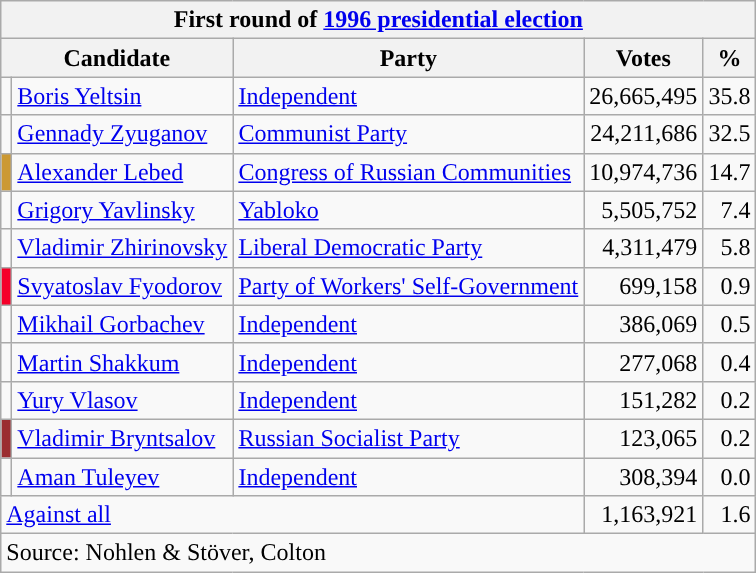<table class=wikitable style=text-align:right>
<tr>
<th colspan=5>First round of <a href='#'>1996 presidential election</a></th>
</tr>
<tr>
<th colspan=2>Candidate</th>
<th>Party</th>
<th>Votes</th>
<th>%</th>
</tr>
<tr>
<td style="background-color: "></td>
<td align=left><a href='#'>Boris Yeltsin</a></td>
<td align=left><a href='#'>Independent</a></td>
<td>26,665,495</td>
<td>35.8</td>
</tr>
<tr>
<td style="background-color: "></td>
<td align=left><a href='#'>Gennady Zyuganov</a></td>
<td align=left><a href='#'>Communist Party</a></td>
<td>24,211,686</td>
<td>32.5</td>
</tr>
<tr>
<td style="background-color: #CC9933"></td>
<td align=left><a href='#'>Alexander Lebed</a></td>
<td align=left><a href='#'>Congress of Russian Communities</a></td>
<td>10,974,736</td>
<td>14.7</td>
</tr>
<tr>
<td style="background-color: "></td>
<td align=left><a href='#'>Grigory Yavlinsky</a></td>
<td align=left><a href='#'>Yabloko</a></td>
<td>5,505,752</td>
<td>7.4</td>
</tr>
<tr>
<td style="background-color: "></td>
<td align=left><a href='#'>Vladimir Zhirinovsky</a></td>
<td align=left><a href='#'>Liberal Democratic Party</a></td>
<td>4,311,479</td>
<td>5.8</td>
</tr>
<tr>
<td style="background-color: #f50029"></td>
<td align=left><a href='#'>Svyatoslav Fyodorov</a></td>
<td align=left><a href='#'>Party of Workers' Self-Government</a></td>
<td>699,158</td>
<td>0.9</td>
</tr>
<tr>
<td style="background-color: "></td>
<td align=left><a href='#'>Mikhail Gorbachev</a></td>
<td align=left><a href='#'>Independent</a></td>
<td>386,069</td>
<td>0.5</td>
</tr>
<tr>
<td style="background-color: "></td>
<td align=left><a href='#'>Martin Shakkum</a></td>
<td align=left><a href='#'>Independent</a></td>
<td>277,068</td>
<td>0.4</td>
</tr>
<tr>
<td style="background-color: "></td>
<td align=left><a href='#'>Yury Vlasov</a></td>
<td align=left><a href='#'>Independent</a></td>
<td>151,282</td>
<td>0.2</td>
</tr>
<tr>
<td style="background-color: #9b2d30"></td>
<td align=left><a href='#'>Vladimir Bryntsalov</a></td>
<td align=left><a href='#'>Russian Socialist Party</a></td>
<td>123,065</td>
<td>0.2</td>
</tr>
<tr>
<td style="background-color: "></td>
<td align=left><a href='#'>Aman Tuleyev</a></td>
<td align=left><a href='#'>Independent</a></td>
<td>308,394</td>
<td>0.0</td>
</tr>
<tr>
<td align=left colspan=3><a href='#'>Against all</a></td>
<td>1,163,921</td>
<td>1.6</td>
</tr>
<tr>
<td align=left colspan=5>Source: Nohlen & Stöver, Colton</td>
</tr>
</table>
